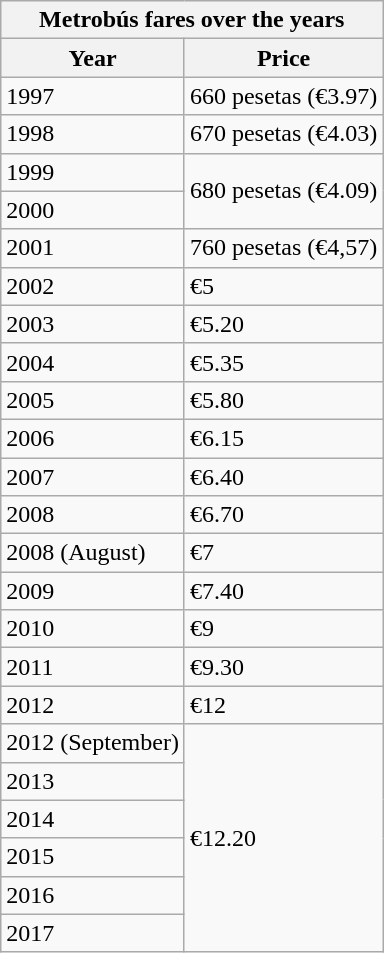<table class="wikitable">
<tr>
<th colspan="2">Metrobús fares over the years</th>
</tr>
<tr>
<th>Year</th>
<th>Price</th>
</tr>
<tr>
<td>1997</td>
<td>660 pesetas (€3.97)</td>
</tr>
<tr>
<td>1998</td>
<td>670 pesetas (€4.03)</td>
</tr>
<tr>
<td>1999</td>
<td rowspan="2">680 pesetas (€4.09)</td>
</tr>
<tr>
<td>2000</td>
</tr>
<tr>
<td>2001</td>
<td>760 pesetas (€4,57)</td>
</tr>
<tr>
<td>2002</td>
<td>€5</td>
</tr>
<tr>
<td>2003</td>
<td>€5.20</td>
</tr>
<tr>
<td>2004</td>
<td>€5.35</td>
</tr>
<tr>
<td>2005</td>
<td>€5.80</td>
</tr>
<tr>
<td>2006</td>
<td>€6.15</td>
</tr>
<tr>
<td>2007</td>
<td>€6.40</td>
</tr>
<tr>
<td>2008</td>
<td>€6.70</td>
</tr>
<tr>
<td>2008 (August)</td>
<td>€7</td>
</tr>
<tr>
<td>2009</td>
<td>€7.40</td>
</tr>
<tr>
<td>2010</td>
<td>€9</td>
</tr>
<tr>
<td>2011</td>
<td>€9.30</td>
</tr>
<tr>
<td>2012</td>
<td>€12</td>
</tr>
<tr>
<td>2012 (September)</td>
<td rowspan="6">€12.20</td>
</tr>
<tr>
<td>2013</td>
</tr>
<tr>
<td>2014</td>
</tr>
<tr>
<td>2015</td>
</tr>
<tr>
<td>2016</td>
</tr>
<tr>
<td>2017</td>
</tr>
</table>
